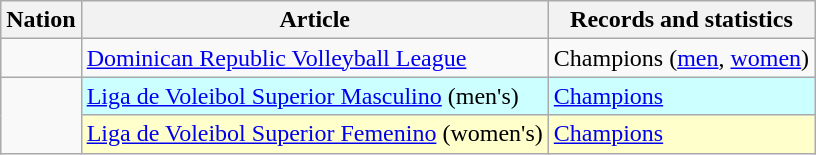<table class="wikitable">
<tr>
<th>Nation</th>
<th>Article</th>
<th>Records and statistics</th>
</tr>
<tr>
<td></td>
<td><a href='#'>Dominican Republic Volleyball League</a></td>
<td>Champions (<a href='#'>men</a>, <a href='#'>women</a>)</td>
</tr>
<tr>
<td rowspan="2"></td>
<td style="background-color: #cff;"><a href='#'>Liga de Voleibol Superior Masculino</a> (men's)</td>
<td style="background-color: #cff;"><a href='#'>Champions</a></td>
</tr>
<tr style="background-color: #ffc;">
<td><a href='#'>Liga de Voleibol Superior Femenino</a> (women's)</td>
<td><a href='#'>Champions</a></td>
</tr>
</table>
